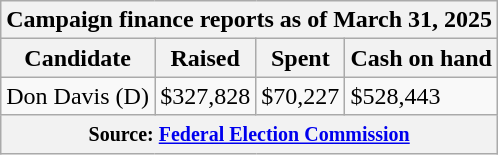<table class="wikitable sortable">
<tr>
<th colspan=4>Campaign finance reports as of March 31, 2025</th>
</tr>
<tr style="text-align:center;">
<th>Candidate</th>
<th>Raised</th>
<th>Spent</th>
<th>Cash on hand</th>
</tr>
<tr>
<td>Don Davis (D)</td>
<td>$327,828</td>
<td>$70,227</td>
<td>$528,443</td>
</tr>
<tr>
<th colspan="4"><small>Source: <a href='#'>Federal Election Commission</a></small></th>
</tr>
</table>
